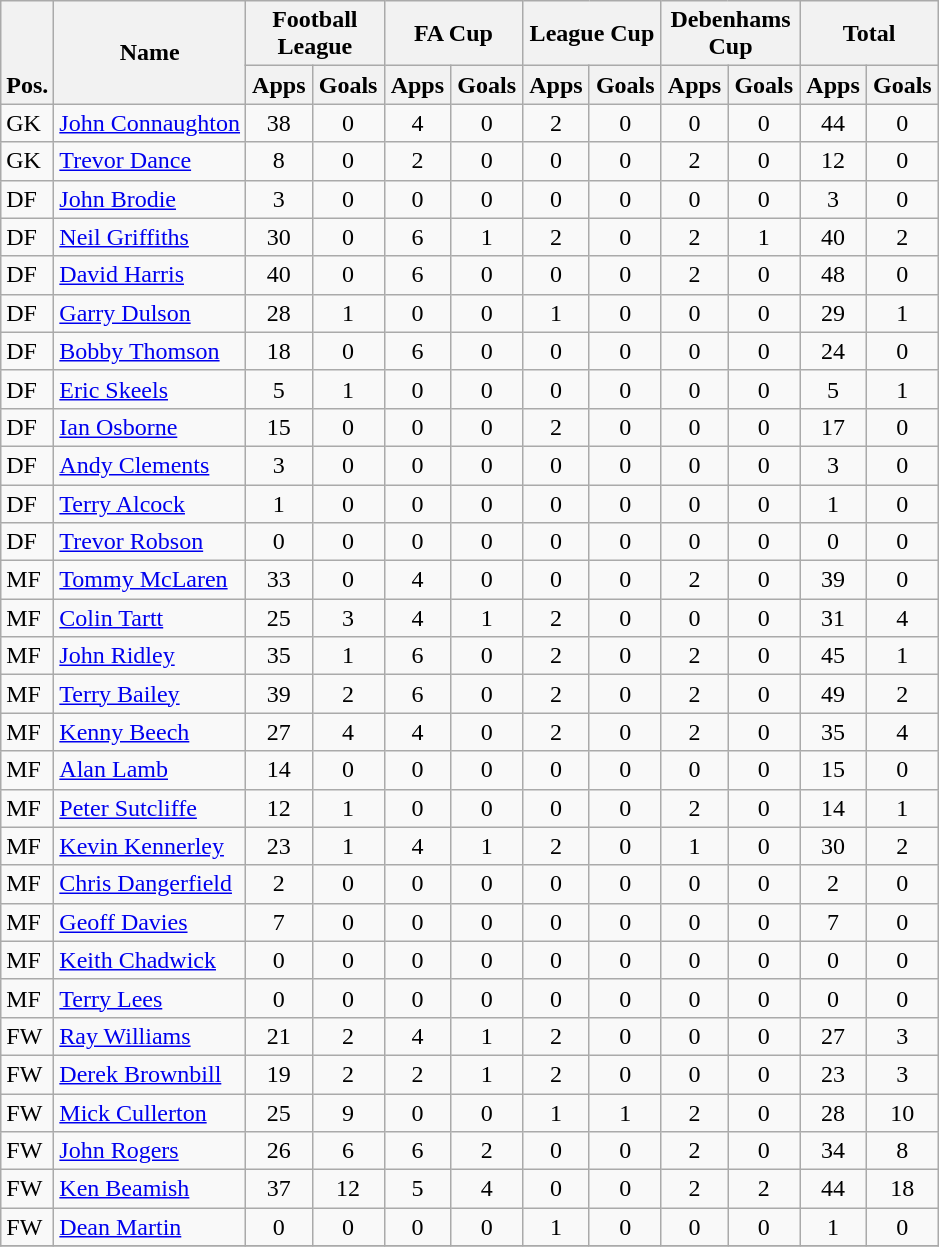<table class="wikitable" style="text-align:center">
<tr>
<th rowspan="2" valign="bottom">Pos.</th>
<th rowspan="2">Name</th>
<th colspan="2" width="85">Football League</th>
<th colspan="2" width="85">FA Cup</th>
<th colspan="2" width="85">League Cup</th>
<th colspan="2" width="85">Debenhams Cup</th>
<th colspan="2" width="85">Total</th>
</tr>
<tr>
<th>Apps</th>
<th>Goals</th>
<th>Apps</th>
<th>Goals</th>
<th>Apps</th>
<th>Goals</th>
<th>Apps</th>
<th>Goals</th>
<th>Apps</th>
<th>Goals</th>
</tr>
<tr>
<td align="left">GK</td>
<td align="left"> <a href='#'>John Connaughton</a></td>
<td>38</td>
<td>0</td>
<td>4</td>
<td>0</td>
<td>2</td>
<td>0</td>
<td>0</td>
<td>0</td>
<td>44</td>
<td>0</td>
</tr>
<tr>
<td align="left">GK</td>
<td align="left"> <a href='#'>Trevor Dance</a></td>
<td>8</td>
<td>0</td>
<td>2</td>
<td>0</td>
<td>0</td>
<td>0</td>
<td>2</td>
<td>0</td>
<td>12</td>
<td>0</td>
</tr>
<tr>
<td align="left">DF</td>
<td align="left"> <a href='#'>John Brodie</a></td>
<td>3</td>
<td>0</td>
<td>0</td>
<td>0</td>
<td>0</td>
<td>0</td>
<td>0</td>
<td>0</td>
<td>3</td>
<td>0</td>
</tr>
<tr>
<td align="left">DF</td>
<td align="left"> <a href='#'>Neil Griffiths</a></td>
<td>30</td>
<td>0</td>
<td>6</td>
<td>1</td>
<td>2</td>
<td>0</td>
<td>2</td>
<td>1</td>
<td>40</td>
<td>2</td>
</tr>
<tr>
<td align="left">DF</td>
<td align="left"> <a href='#'>David Harris</a></td>
<td>40</td>
<td>0</td>
<td>6</td>
<td>0</td>
<td>0</td>
<td>0</td>
<td>2</td>
<td>0</td>
<td>48</td>
<td>0</td>
</tr>
<tr>
<td align="left">DF</td>
<td align="left"> <a href='#'>Garry Dulson</a></td>
<td>28</td>
<td>1</td>
<td>0</td>
<td>0</td>
<td>1</td>
<td>0</td>
<td>0</td>
<td>0</td>
<td>29</td>
<td>1</td>
</tr>
<tr>
<td align="left">DF</td>
<td align="left"> <a href='#'>Bobby Thomson</a></td>
<td>18</td>
<td>0</td>
<td>6</td>
<td>0</td>
<td>0</td>
<td>0</td>
<td>0</td>
<td>0</td>
<td>24</td>
<td>0</td>
</tr>
<tr>
<td align="left">DF</td>
<td align="left"> <a href='#'>Eric Skeels</a></td>
<td>5</td>
<td>1</td>
<td>0</td>
<td>0</td>
<td>0</td>
<td>0</td>
<td>0</td>
<td>0</td>
<td>5</td>
<td>1</td>
</tr>
<tr>
<td align="left">DF</td>
<td align="left"> <a href='#'>Ian Osborne</a></td>
<td>15</td>
<td>0</td>
<td>0</td>
<td>0</td>
<td>2</td>
<td>0</td>
<td>0</td>
<td>0</td>
<td>17</td>
<td>0</td>
</tr>
<tr>
<td align="left">DF</td>
<td align="left"> <a href='#'>Andy Clements</a></td>
<td>3</td>
<td>0</td>
<td>0</td>
<td>0</td>
<td>0</td>
<td>0</td>
<td>0</td>
<td>0</td>
<td>3</td>
<td>0</td>
</tr>
<tr>
<td align="left">DF</td>
<td align="left"> <a href='#'>Terry Alcock</a></td>
<td>1</td>
<td>0</td>
<td>0</td>
<td>0</td>
<td>0</td>
<td>0</td>
<td>0</td>
<td>0</td>
<td>1</td>
<td>0</td>
</tr>
<tr>
<td align="left">DF</td>
<td align="left"> <a href='#'>Trevor Robson</a></td>
<td>0</td>
<td>0</td>
<td>0</td>
<td>0</td>
<td>0</td>
<td>0</td>
<td>0</td>
<td>0</td>
<td>0</td>
<td>0</td>
</tr>
<tr>
<td align="left">MF</td>
<td align="left"> <a href='#'>Tommy McLaren</a></td>
<td>33</td>
<td>0</td>
<td>4</td>
<td>0</td>
<td>0</td>
<td>0</td>
<td>2</td>
<td>0</td>
<td>39</td>
<td>0</td>
</tr>
<tr>
<td align="left">MF</td>
<td align="left"> <a href='#'>Colin Tartt</a></td>
<td>25</td>
<td>3</td>
<td>4</td>
<td>1</td>
<td>2</td>
<td>0</td>
<td>0</td>
<td>0</td>
<td>31</td>
<td>4</td>
</tr>
<tr>
<td align="left">MF</td>
<td align="left"> <a href='#'>John Ridley</a></td>
<td>35</td>
<td>1</td>
<td>6</td>
<td>0</td>
<td>2</td>
<td>0</td>
<td>2</td>
<td>0</td>
<td>45</td>
<td>1</td>
</tr>
<tr>
<td align="left">MF</td>
<td align="left"> <a href='#'>Terry Bailey</a></td>
<td>39</td>
<td>2</td>
<td>6</td>
<td>0</td>
<td>2</td>
<td>0</td>
<td>2</td>
<td>0</td>
<td>49</td>
<td>2</td>
</tr>
<tr>
<td align="left">MF</td>
<td align="left"> <a href='#'>Kenny Beech</a></td>
<td>27</td>
<td>4</td>
<td>4</td>
<td>0</td>
<td>2</td>
<td>0</td>
<td>2</td>
<td>0</td>
<td>35</td>
<td>4</td>
</tr>
<tr>
<td align="left">MF</td>
<td align="left"> <a href='#'>Alan Lamb</a></td>
<td>14</td>
<td>0</td>
<td>0</td>
<td>0</td>
<td>0</td>
<td>0</td>
<td>0</td>
<td>0</td>
<td>15</td>
<td>0</td>
</tr>
<tr>
<td align="left">MF</td>
<td align="left"> <a href='#'>Peter Sutcliffe</a></td>
<td>12</td>
<td>1</td>
<td>0</td>
<td>0</td>
<td>0</td>
<td>0</td>
<td>2</td>
<td>0</td>
<td>14</td>
<td>1</td>
</tr>
<tr>
<td align="left">MF</td>
<td align="left"> <a href='#'>Kevin Kennerley</a></td>
<td>23</td>
<td>1</td>
<td>4</td>
<td>1</td>
<td>2</td>
<td>0</td>
<td>1</td>
<td>0</td>
<td>30</td>
<td>2</td>
</tr>
<tr>
<td align="left">MF</td>
<td align="left"> <a href='#'>Chris Dangerfield</a></td>
<td>2</td>
<td>0</td>
<td>0</td>
<td>0</td>
<td>0</td>
<td>0</td>
<td>0</td>
<td>0</td>
<td>2</td>
<td>0</td>
</tr>
<tr>
<td align="left">MF</td>
<td align="left"> <a href='#'>Geoff Davies</a></td>
<td>7</td>
<td>0</td>
<td>0</td>
<td>0</td>
<td>0</td>
<td>0</td>
<td>0</td>
<td>0</td>
<td>7</td>
<td>0</td>
</tr>
<tr>
<td align="left">MF</td>
<td align="left"> <a href='#'>Keith Chadwick</a></td>
<td>0</td>
<td>0</td>
<td>0</td>
<td>0</td>
<td>0</td>
<td>0</td>
<td>0</td>
<td>0</td>
<td>0</td>
<td>0</td>
</tr>
<tr>
<td align="left">MF</td>
<td align="left"> <a href='#'>Terry Lees</a></td>
<td>0</td>
<td>0</td>
<td>0</td>
<td>0</td>
<td>0</td>
<td>0</td>
<td>0</td>
<td>0</td>
<td>0</td>
<td>0</td>
</tr>
<tr>
<td align="left">FW</td>
<td align="left"> <a href='#'>Ray Williams</a></td>
<td>21</td>
<td>2</td>
<td>4</td>
<td>1</td>
<td>2</td>
<td>0</td>
<td>0</td>
<td>0</td>
<td>27</td>
<td>3</td>
</tr>
<tr>
<td align="left">FW</td>
<td align="left"> <a href='#'>Derek Brownbill</a></td>
<td>19</td>
<td>2</td>
<td>2</td>
<td>1</td>
<td>2</td>
<td>0</td>
<td>0</td>
<td>0</td>
<td>23</td>
<td>3</td>
</tr>
<tr>
<td align="left">FW</td>
<td align="left"> <a href='#'>Mick Cullerton</a></td>
<td>25</td>
<td>9</td>
<td>0</td>
<td>0</td>
<td>1</td>
<td>1</td>
<td>2</td>
<td>0</td>
<td>28</td>
<td>10</td>
</tr>
<tr>
<td align="left">FW</td>
<td align="left"> <a href='#'>John Rogers</a></td>
<td>26</td>
<td>6</td>
<td>6</td>
<td>2</td>
<td>0</td>
<td>0</td>
<td>2</td>
<td>0</td>
<td>34</td>
<td>8</td>
</tr>
<tr>
<td align="left">FW</td>
<td align="left"> <a href='#'>Ken Beamish</a></td>
<td>37</td>
<td>12</td>
<td>5</td>
<td>4</td>
<td>0</td>
<td>0</td>
<td>2</td>
<td>2</td>
<td>44</td>
<td>18</td>
</tr>
<tr>
<td align="left">FW</td>
<td align="left"> <a href='#'>Dean Martin</a></td>
<td>0</td>
<td>0</td>
<td>0</td>
<td>0</td>
<td>1</td>
<td>0</td>
<td>0</td>
<td>0</td>
<td>1</td>
<td>0</td>
</tr>
<tr>
</tr>
</table>
